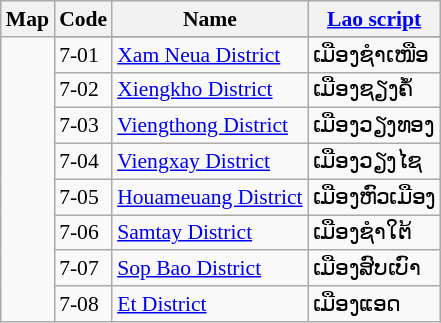<table class="wikitable" style="font-size:90%">
<tr>
<th>Map</th>
<th>Code</th>
<th>Name</th>
<th><a href='#'>Lao script</a></th>
</tr>
<tr>
<td rowspan=9></td>
</tr>
<tr>
<td>7-01</td>
<td><a href='#'>Xam Neua District</a></td>
<td>ເມືອງຊຳເໜືອ</td>
</tr>
<tr>
<td>7-02</td>
<td><a href='#'>Xiengkho District</a></td>
<td>ເມືອງຊຽງຄໍ້</td>
</tr>
<tr>
<td>7-03</td>
<td><a href='#'>Viengthong District</a></td>
<td>ເມືອງວຽງທອງ</td>
</tr>
<tr>
<td>7-04</td>
<td><a href='#'>Viengxay District</a></td>
<td>ເມືອງວຽງໄຊ</td>
</tr>
<tr>
<td>7-05</td>
<td><a href='#'>Houameuang District</a></td>
<td>ເມືອງຫົວເມືອງ</td>
</tr>
<tr>
<td>7-06</td>
<td><a href='#'>Samtay District</a></td>
<td>ເມືອງຊຳໃຕ້</td>
</tr>
<tr>
<td>7-07</td>
<td><a href='#'>Sop Bao District</a></td>
<td>ເມືອງສົບເບົາ</td>
</tr>
<tr>
<td>7-08</td>
<td><a href='#'>Et District</a></td>
<td>ເມືອງແອດ</td>
</tr>
</table>
